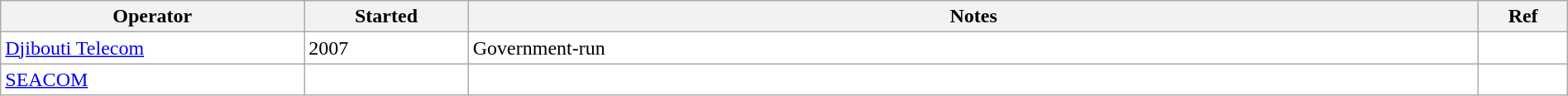<table class="wikitable" style="background: #FFFFFF; width: 100%; white-space: normal;">
<tr>
<th scope="col" width="100px">Operator</th>
<th scope="col" width="20px">Started</th>
<th scope="col" width="350px">Notes</th>
<th scope="col" width="20px">Ref</th>
</tr>
<tr>
<td><a href='#'>Djibouti Telecom</a></td>
<td>2007</td>
<td>Government-run</td>
<td></td>
</tr>
<tr>
<td><a href='#'>SEACOM</a></td>
<td></td>
<td></td>
<td></td>
</tr>
</table>
